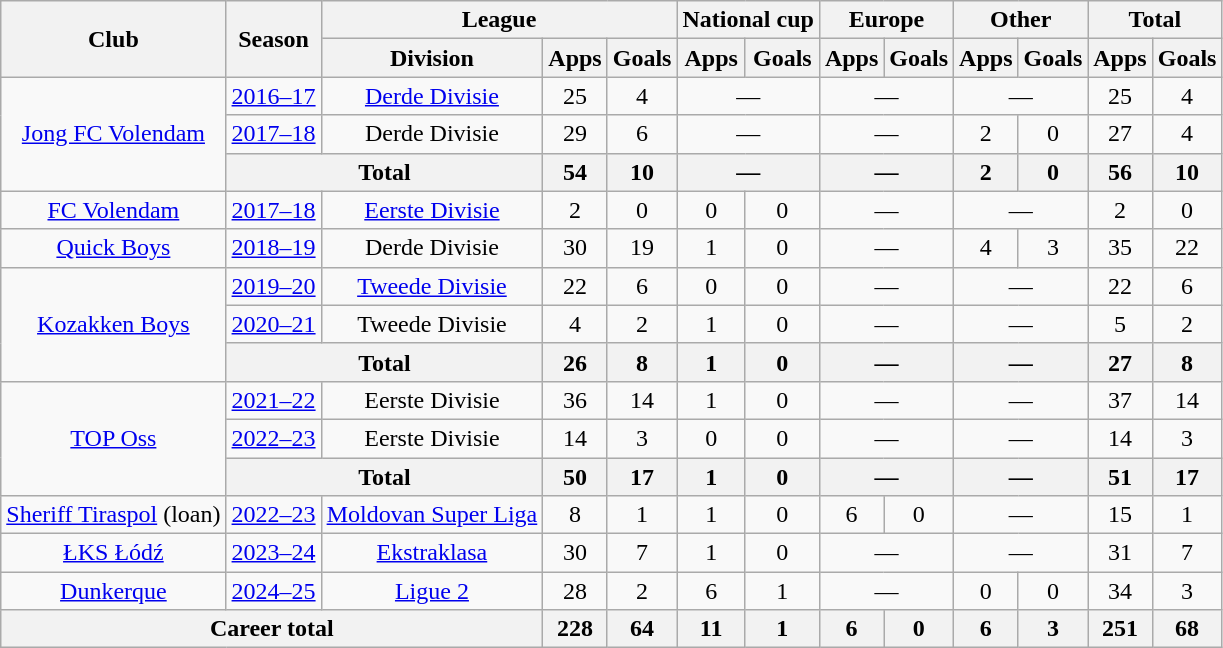<table class="wikitable" style="text-align:center">
<tr>
<th rowspan="2">Club</th>
<th rowspan="2">Season</th>
<th colspan="3">League</th>
<th colspan="2">National cup</th>
<th colspan="2">Europe</th>
<th colspan="2">Other</th>
<th colspan="2">Total</th>
</tr>
<tr>
<th>Division</th>
<th>Apps</th>
<th>Goals</th>
<th>Apps</th>
<th>Goals</th>
<th>Apps</th>
<th>Goals</th>
<th>Apps</th>
<th>Goals</th>
<th>Apps</th>
<th>Goals</th>
</tr>
<tr>
<td rowspan="3"><a href='#'>Jong FC Volendam</a></td>
<td><a href='#'>2016–17</a></td>
<td><a href='#'>Derde Divisie</a></td>
<td>25</td>
<td>4</td>
<td colspan="2">—</td>
<td colspan="2">—</td>
<td colspan="2">—</td>
<td>25</td>
<td>4</td>
</tr>
<tr>
<td><a href='#'>2017–18</a></td>
<td>Derde Divisie</td>
<td>29</td>
<td>6</td>
<td colspan="2">—</td>
<td colspan="2">—</td>
<td>2</td>
<td>0</td>
<td>27</td>
<td>4</td>
</tr>
<tr>
<th colspan="2">Total</th>
<th>54</th>
<th>10</th>
<th colspan="2">—</th>
<th colspan="2">—</th>
<th>2</th>
<th>0</th>
<th>56</th>
<th>10</th>
</tr>
<tr>
<td><a href='#'>FC Volendam</a></td>
<td><a href='#'>2017–18</a></td>
<td><a href='#'>Eerste Divisie</a></td>
<td>2</td>
<td>0</td>
<td>0</td>
<td>0</td>
<td colspan="2">—</td>
<td colspan="2">—</td>
<td>2</td>
<td>0</td>
</tr>
<tr>
<td><a href='#'>Quick Boys</a></td>
<td><a href='#'>2018–19</a></td>
<td>Derde Divisie</td>
<td>30</td>
<td>19</td>
<td>1</td>
<td>0</td>
<td colspan="2">—</td>
<td>4</td>
<td>3</td>
<td>35</td>
<td>22</td>
</tr>
<tr>
<td rowspan="3"><a href='#'>Kozakken Boys</a></td>
<td><a href='#'>2019–20</a></td>
<td><a href='#'>Tweede Divisie</a></td>
<td>22</td>
<td>6</td>
<td>0</td>
<td>0</td>
<td colspan="2">—</td>
<td colspan="2">—</td>
<td>22</td>
<td>6</td>
</tr>
<tr>
<td><a href='#'>2020–21</a></td>
<td>Tweede Divisie</td>
<td>4</td>
<td>2</td>
<td>1</td>
<td>0</td>
<td colspan="2">—</td>
<td colspan="2">—</td>
<td>5</td>
<td>2</td>
</tr>
<tr>
<th colspan="2">Total</th>
<th>26</th>
<th>8</th>
<th>1</th>
<th>0</th>
<th colspan="2">—</th>
<th colspan="2">—</th>
<th>27</th>
<th>8</th>
</tr>
<tr>
<td rowspan="3"><a href='#'>TOP Oss</a></td>
<td><a href='#'>2021–22</a></td>
<td>Eerste Divisie</td>
<td>36</td>
<td>14</td>
<td>1</td>
<td>0</td>
<td colspan="2">—</td>
<td colspan="2">—</td>
<td>37</td>
<td>14</td>
</tr>
<tr>
<td><a href='#'>2022–23</a></td>
<td>Eerste Divisie</td>
<td>14</td>
<td>3</td>
<td>0</td>
<td>0</td>
<td colspan="2">—</td>
<td colspan="2">—</td>
<td>14</td>
<td>3</td>
</tr>
<tr>
<th colspan="2">Total</th>
<th>50</th>
<th>17</th>
<th>1</th>
<th>0</th>
<th colspan="2">—</th>
<th colspan="2">—</th>
<th>51</th>
<th>17</th>
</tr>
<tr>
<td><a href='#'>Sheriff Tiraspol</a> (loan)</td>
<td><a href='#'>2022–23</a></td>
<td><a href='#'>Moldovan Super Liga</a></td>
<td>8</td>
<td>1</td>
<td>1</td>
<td>0</td>
<td>6</td>
<td>0</td>
<td colspan="2">—</td>
<td>15</td>
<td>1</td>
</tr>
<tr>
<td><a href='#'>ŁKS Łódź</a></td>
<td><a href='#'>2023–24</a></td>
<td><a href='#'>Ekstraklasa</a></td>
<td>30</td>
<td>7</td>
<td>1</td>
<td>0</td>
<td colspan="2">—</td>
<td colspan="2">—</td>
<td>31</td>
<td>7</td>
</tr>
<tr>
<td><a href='#'>Dunkerque</a></td>
<td><a href='#'>2024–25</a></td>
<td><a href='#'>Ligue 2</a></td>
<td>28</td>
<td>2</td>
<td>6</td>
<td>1</td>
<td colspan="2">—</td>
<td>0</td>
<td>0</td>
<td>34</td>
<td>3</td>
</tr>
<tr>
<th colspan="3">Career total</th>
<th>228</th>
<th>64</th>
<th>11</th>
<th>1</th>
<th>6</th>
<th>0</th>
<th>6</th>
<th>3</th>
<th>251</th>
<th>68</th>
</tr>
</table>
